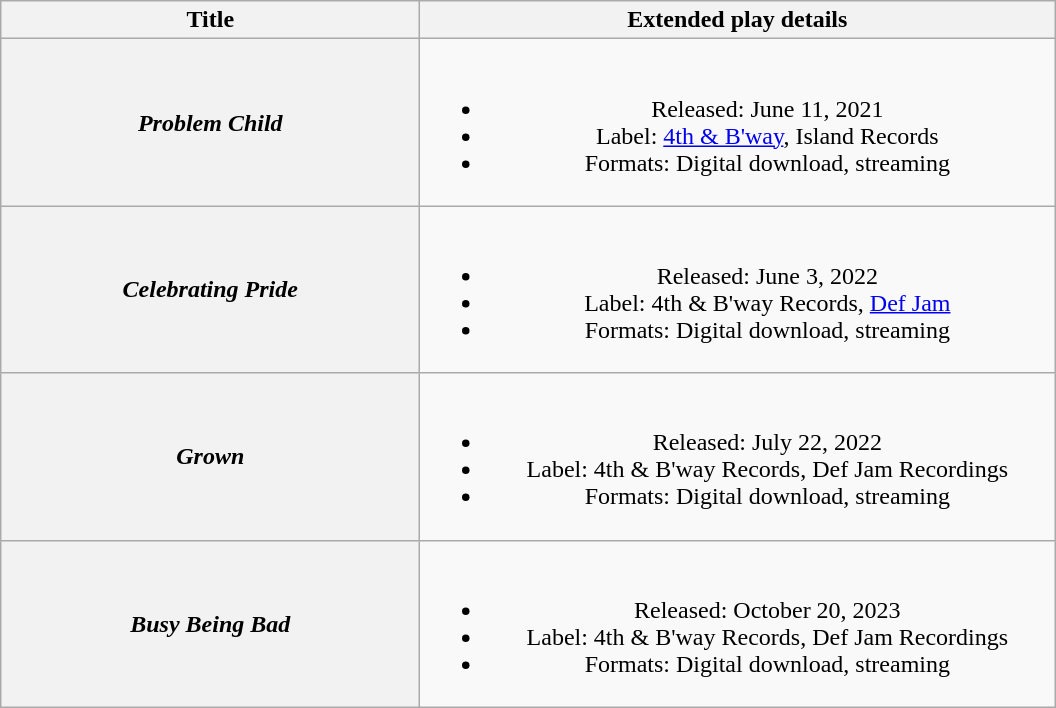<table class="wikitable plainrowheaders" style="text-align:center;">
<tr>
<th scope="col" style="width:17em;">Title</th>
<th scope="col" style="width:26em;">Extended play details</th>
</tr>
<tr>
<th scope="row"><em>Problem Child</em></th>
<td><br><ul><li>Released: June 11, 2021</li><li>Label: <a href='#'>4th & B'way</a>, Island Records</li><li>Formats: Digital download, streaming</li></ul></td>
</tr>
<tr>
<th scope="row"><em>Celebrating Pride</em></th>
<td><br><ul><li>Released: June 3, 2022</li><li>Label: 4th & B'way Records, <a href='#'>Def Jam</a></li><li>Formats: Digital download, streaming</li></ul></td>
</tr>
<tr>
<th scope="row"><em>Grown</em></th>
<td><br><ul><li>Released: July 22, 2022</li><li>Label: 4th & B'way Records, Def Jam Recordings</li><li>Formats: Digital download, streaming</li></ul></td>
</tr>
<tr>
<th scope="row"><em>Busy Being Bad</em></th>
<td><br><ul><li>Released: October 20, 2023</li><li>Label: 4th & B'way Records, Def Jam Recordings</li><li>Formats: Digital download, streaming</li></ul></td>
</tr>
</table>
